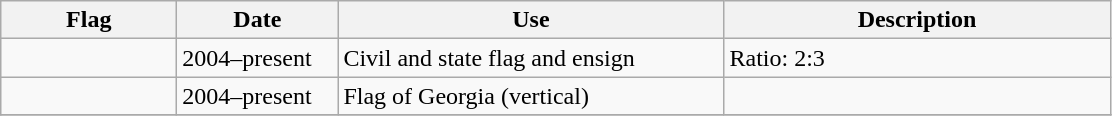<table class="wikitable">
<tr>
<th width="110">Flag</th>
<th width="100">Date</th>
<th width="250">Use</th>
<th width="250">Description</th>
</tr>
<tr>
<td></td>
<td>2004–present</td>
<td>Civil and state flag and ensign</td>
<td>Ratio: 2:3</td>
</tr>
<tr>
<td></td>
<td>2004–present</td>
<td>Flag of Georgia (vertical)</td>
<td></td>
</tr>
<tr>
</tr>
</table>
